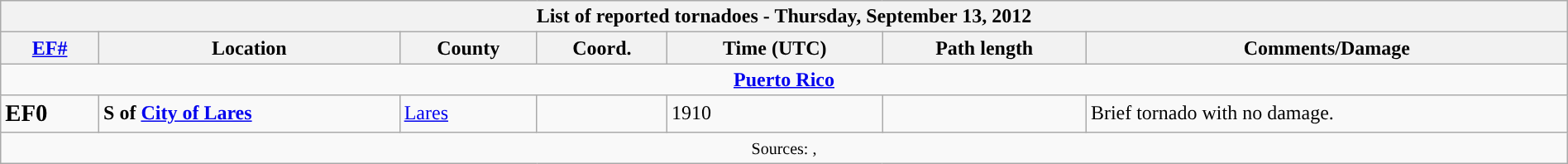<table class="wikitable collapsible" width="100%">
<tr>
<th colspan="7">List of reported tornadoes - Thursday, September 13, 2012</th>
</tr>
<tr>
<th><a href='#'>EF#</a></th>
<th>Location</th>
<th>County</th>
<th>Coord.</th>
<th>Time (UTC)</th>
<th>Path length</th>
<th>Comments/Damage</th>
</tr>
<tr>
<td colspan="7" align=center><strong><a href='#'>Puerto Rico</a></strong></td>
</tr>
<tr>
<td><big><strong>EF0</strong></big></td>
<td><strong>S of <a href='#'>City of Lares</a></strong></td>
<td><a href='#'>Lares</a></td>
<td></td>
<td>1910</td>
<td></td>
<td>Brief tornado with no damage.</td>
</tr>
<tr>
<td colspan="7" align=center><small>Sources: , </small></td>
</tr>
</table>
